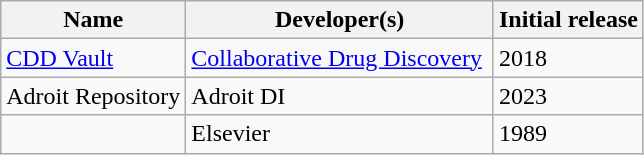<table class="wikitable sortable">
<tr>
<th>Name</th>
<th>Developer(s)</th>
<th>Initial release</th>
</tr>
<tr>
<td><a href='#'>CDD Vault</a></td>
<td><a href='#'>Collaborative Drug Discovery</a> </td>
<td>2018</td>
</tr>
<tr>
<td>Adroit Repository</td>
<td>Adroit DI</td>
<td>2023</td>
</tr>
<tr>
<td></td>
<td>Elsevier</td>
<td>1989</td>
</tr>
</table>
